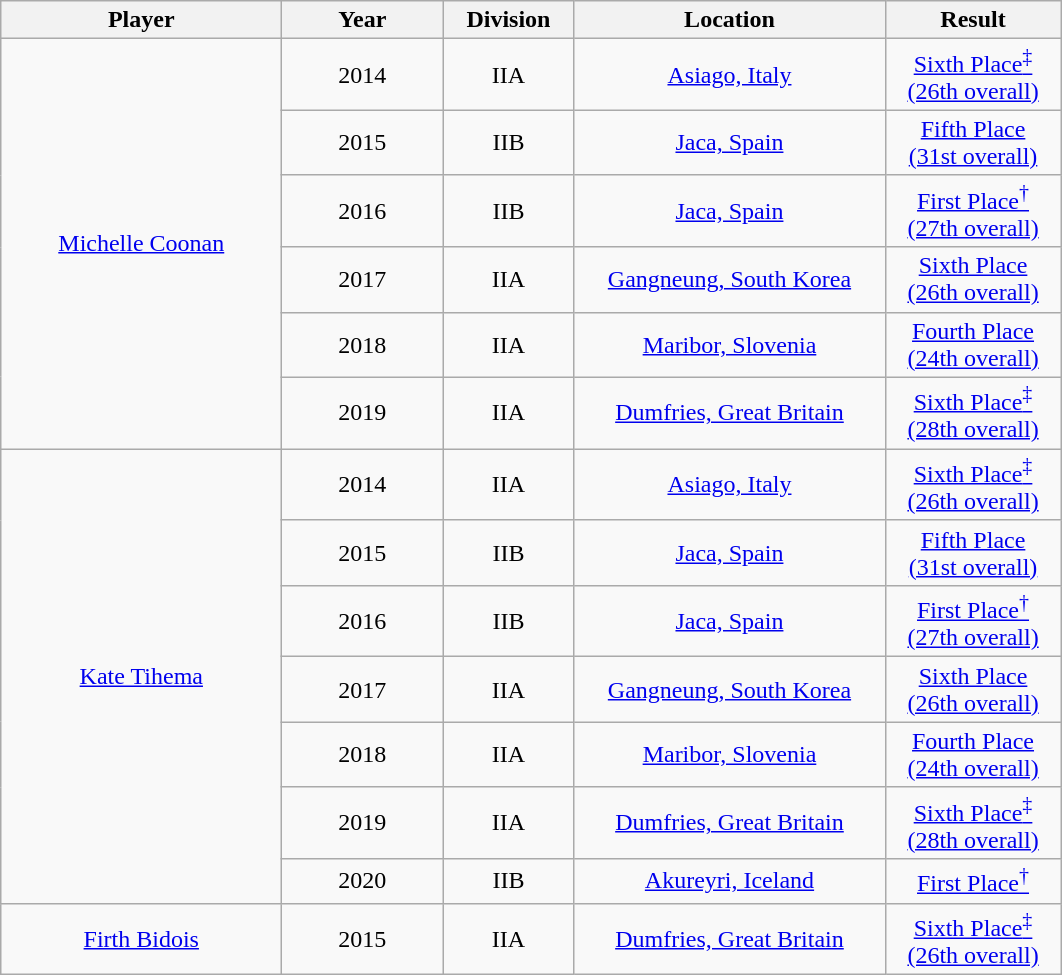<table class="wikitable" style="text-align: center;">
<tr>
<th scope="col" width="180px">Player</th>
<th scope="col" width="100px">Year</th>
<th scope="col" width="80px">Division</th>
<th scope="col" width="200px">Location</th>
<th scope="col" width="110px">Result</th>
</tr>
<tr>
<td rowspan="6"> <a href='#'>Michelle Coonan</a></td>
<td>2014</td>
<td>IIA</td>
<td> <a href='#'>Asiago, Italy</a></td>
<td><a href='#'>Sixth Place<sup>‡</sup><br>(26th overall)</a></td>
</tr>
<tr>
<td>2015</td>
<td>IIB</td>
<td> <a href='#'>Jaca, Spain</a></td>
<td><a href='#'>Fifth Place<br>(31st overall)</a></td>
</tr>
<tr>
<td>2016</td>
<td>IIB</td>
<td> <a href='#'>Jaca, Spain</a></td>
<td><a href='#'>First Place<sup>†</sup><br>(27th overall)</a></td>
</tr>
<tr>
<td>2017</td>
<td>IIA</td>
<td> <a href='#'>Gangneung, South Korea</a></td>
<td><a href='#'>Sixth Place<br>(26th overall)</a></td>
</tr>
<tr>
<td>2018</td>
<td>IIA</td>
<td> <a href='#'>Maribor, Slovenia</a></td>
<td><a href='#'>Fourth Place<br>(24th overall)</a></td>
</tr>
<tr>
<td>2019</td>
<td>IIA</td>
<td> <a href='#'>Dumfries, Great Britain</a></td>
<td><a href='#'>Sixth Place<sup>‡</sup><br>(28th overall)</a></td>
</tr>
<tr>
<td rowspan="7"> <a href='#'>Kate Tihema</a></td>
<td>2014</td>
<td>IIA</td>
<td> <a href='#'>Asiago, Italy</a></td>
<td><a href='#'>Sixth Place<sup>‡</sup><br>(26th overall)</a></td>
</tr>
<tr>
<td>2015</td>
<td>IIB</td>
<td> <a href='#'>Jaca, Spain</a></td>
<td><a href='#'>Fifth Place<br>(31st overall)</a></td>
</tr>
<tr>
<td>2016</td>
<td>IIB</td>
<td> <a href='#'>Jaca, Spain</a></td>
<td><a href='#'>First Place<sup>†</sup><br>(27th overall)</a></td>
</tr>
<tr>
<td>2017</td>
<td>IIA</td>
<td> <a href='#'>Gangneung, South Korea</a></td>
<td><a href='#'>Sixth Place<br>(26th overall)</a></td>
</tr>
<tr>
<td>2018</td>
<td>IIA</td>
<td> <a href='#'>Maribor, Slovenia</a></td>
<td><a href='#'>Fourth Place<br>(24th overall)</a></td>
</tr>
<tr>
<td>2019</td>
<td>IIA</td>
<td> <a href='#'>Dumfries, Great Britain</a></td>
<td><a href='#'>Sixth Place<sup>‡</sup><br>(28th overall)</a></td>
</tr>
<tr>
<td>2020</td>
<td>IIB</td>
<td> <a href='#'>Akureyri, Iceland</a></td>
<td><a href='#'>First Place<sup>†</sup></a></td>
</tr>
<tr>
<td> <a href='#'>Firth Bidois</a></td>
<td>2015</td>
<td>IIA</td>
<td> <a href='#'>Dumfries, Great Britain</a></td>
<td><a href='#'>Sixth Place<sup>‡</sup><br>(26th overall)</a></td>
</tr>
</table>
